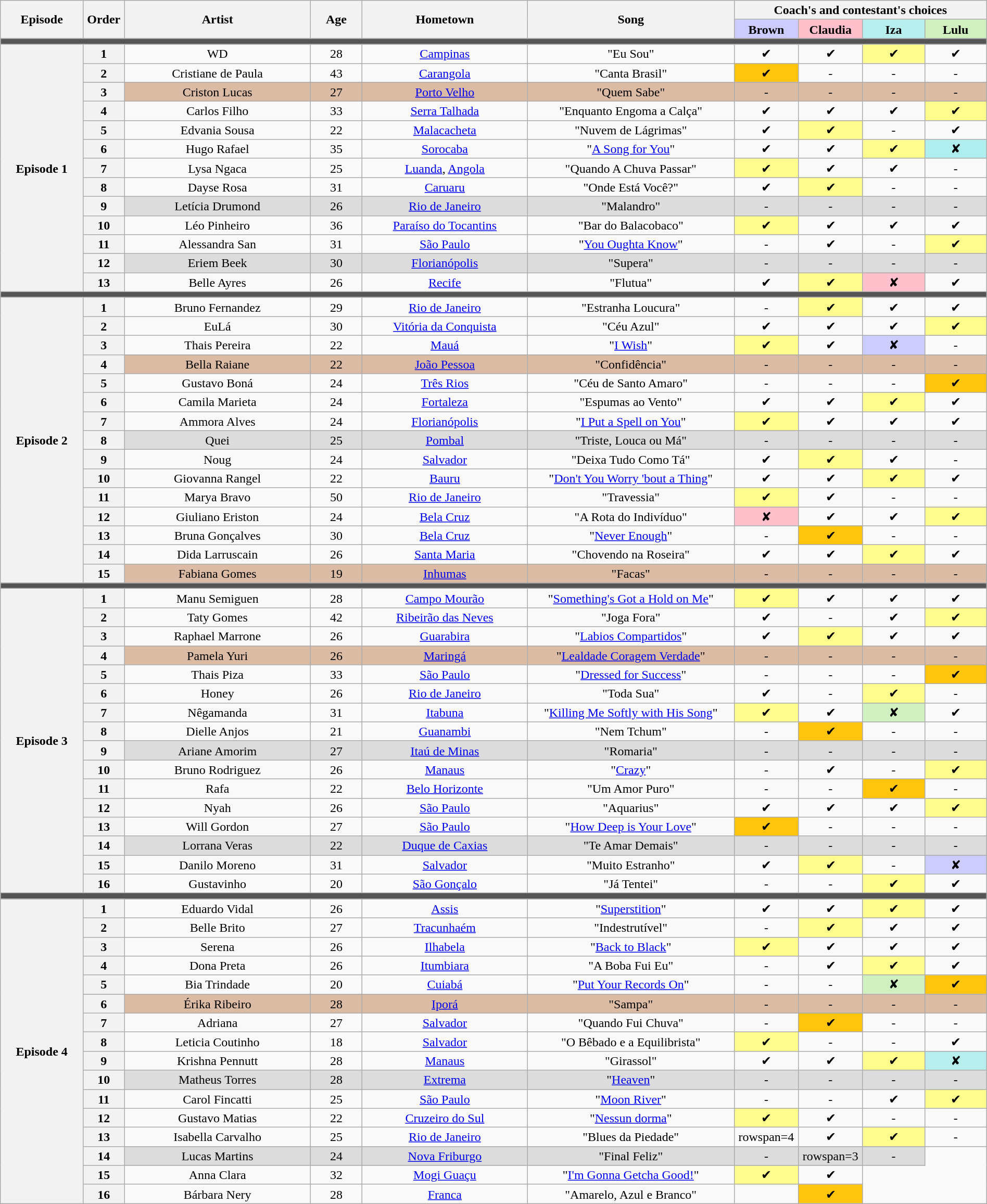<table class="wikitable" style="text-align:center; line-height:17px; width:100%">
<tr>
<th scope="col" rowspan=2 width="08%">Episode</th>
<th scope="col" rowspan=2 width="04%">Order</th>
<th scope="col" rowspan=2 width="18%">Artist</th>
<th scope="col" rowspan=2 width="05%">Age</th>
<th scope="col" rowspan=2 width="16%">Hometown</th>
<th scope="col" rowspan=2 width="20%">Song</th>
<th scope="col" colspan=4 width="24%">Coach's and contestant's choices</th>
</tr>
<tr>
<th width="6%" style="background:#ccf">Brown</th>
<th width="6%" style="background:pink">Claudia</th>
<th width="6%" style="background:#b7efef">Iza</th>
<th width="6%" style="background:#d0f0c0">Lulu</th>
</tr>
<tr>
<td colspan="10" style="background:#555"></td>
</tr>
<tr>
<th scope="col" rowspan="13">Episode 1<br></th>
<th>1</th>
<td>WD</td>
<td>28</td>
<td><a href='#'>Campinas</a></td>
<td>"Eu Sou"</td>
<td>✔</td>
<td>✔</td>
<td style="background:#fdfc8f">✔</td>
<td>✔</td>
</tr>
<tr>
<th>2</th>
<td>Cristiane de Paula</td>
<td>43</td>
<td><a href='#'>Carangola</a></td>
<td>"Canta Brasil"</td>
<td style="background:#ffc40c">✔</td>
<td>-</td>
<td>-</td>
<td>-</td>
</tr>
<tr bgcolor=dbbba4>
<th>3</th>
<td>Criston Lucas</td>
<td>27</td>
<td><a href='#'>Porto Velho</a></td>
<td>"Quem Sabe"</td>
<td>-</td>
<td>-</td>
<td>-</td>
<td>-</td>
</tr>
<tr>
<th>4</th>
<td>Carlos Filho</td>
<td>33</td>
<td><a href='#'>Serra Talhada</a></td>
<td>"Enquanto Engoma a Calça"</td>
<td>✔</td>
<td>✔</td>
<td>✔</td>
<td style="background:#fdfc8c">✔</td>
</tr>
<tr>
<th>5</th>
<td>Edvania Sousa</td>
<td>22</td>
<td><a href='#'>Malacacheta</a></td>
<td>"Nuvem de Lágrimas"</td>
<td>✔</td>
<td style="background:#fdfc8c">✔</td>
<td>-</td>
<td>✔</td>
</tr>
<tr>
<th>6</th>
<td>Hugo Rafael</td>
<td>35</td>
<td><a href='#'>Sorocaba</a></td>
<td>"<a href='#'>A Song for You</a>"</td>
<td>✔</td>
<td>✔</td>
<td style="background:#fdfc8c">✔</td>
<td style="background:#afeeee">✘</td>
</tr>
<tr>
<th>7</th>
<td>Lysa Ngaca</td>
<td>25</td>
<td><a href='#'>Luanda</a>, <a href='#'>Angola</a></td>
<td>"Quando A Chuva Passar"</td>
<td style="background:#fdfc8c">✔</td>
<td>✔</td>
<td>✔</td>
<td>-</td>
</tr>
<tr>
<th>8</th>
<td>Dayse Rosa</td>
<td>31</td>
<td><a href='#'>Caruaru</a></td>
<td>"Onde Está Você?"</td>
<td>✔</td>
<td style="background:#fdfc8c">✔</td>
<td>-</td>
<td>-</td>
</tr>
<tr bgcolor=dcdcdc>
<th>9</th>
<td>Letícia Drumond</td>
<td>26</td>
<td><a href='#'>Rio de Janeiro</a></td>
<td>"Malandro"</td>
<td>-</td>
<td>-</td>
<td>-</td>
<td>-</td>
</tr>
<tr>
<th>10</th>
<td>Léo Pinheiro</td>
<td>36</td>
<td><a href='#'>Paraíso do Tocantins</a></td>
<td>"Bar do Balacobaco"</td>
<td style="background:#fdfc8c">✔</td>
<td>✔</td>
<td>✔</td>
<td>✔</td>
</tr>
<tr>
<th>11</th>
<td>Alessandra San</td>
<td>31</td>
<td><a href='#'>São Paulo</a></td>
<td>"<a href='#'>You Oughta Know</a>"</td>
<td>-</td>
<td>✔</td>
<td>-</td>
<td style="background:#fdfc8c">✔</td>
</tr>
<tr bgcolor=dcdcdc>
<th>12</th>
<td>Eriem Beek</td>
<td>30</td>
<td><a href='#'>Florianópolis</a></td>
<td>"Supera"</td>
<td>-</td>
<td>-</td>
<td>-</td>
<td>-</td>
</tr>
<tr>
<th>13</th>
<td>Belle Ayres</td>
<td>26</td>
<td><a href='#'>Recife</a></td>
<td>"Flutua"</td>
<td>✔</td>
<td style="background:#fdfc8c">✔</td>
<td style="background:pink">✘</td>
<td>✔</td>
</tr>
<tr>
<td colspan="10" style="background:#555"></td>
</tr>
<tr>
<th scope="col" rowspan="15">Episode 2<br></th>
<th>1</th>
<td>Bruno Fernandez</td>
<td>29</td>
<td><a href='#'>Rio de Janeiro</a></td>
<td>"Estranha Loucura"</td>
<td>-</td>
<td style="background:#fdfc8c">✔</td>
<td>✔</td>
<td>✔</td>
</tr>
<tr>
<th>2</th>
<td>EuLá</td>
<td>30</td>
<td><a href='#'>Vitória da Conquista</a></td>
<td>"Céu Azul"</td>
<td>✔</td>
<td>✔</td>
<td>✔</td>
<td style="background:#fdfc8c">✔</td>
</tr>
<tr>
<th>3</th>
<td>Thais Pereira</td>
<td>22</td>
<td><a href='#'>Mauá</a></td>
<td>"<a href='#'>I Wish</a>"</td>
<td style="background:#fdfc8c">✔</td>
<td>✔</td>
<td style="background:#ccccff">✘</td>
<td>-</td>
</tr>
<tr bgcolor=dbbba4>
<th>4</th>
<td>Bella Raiane</td>
<td>22</td>
<td><a href='#'>João Pessoa</a></td>
<td>"Confidência"</td>
<td>-</td>
<td>-</td>
<td>-</td>
<td>-</td>
</tr>
<tr>
<th>5</th>
<td>Gustavo Boná</td>
<td>24</td>
<td><a href='#'>Três Rios</a></td>
<td>"Céu de Santo Amaro"</td>
<td>-</td>
<td>-</td>
<td>-</td>
<td style="background:#ffc40c">✔</td>
</tr>
<tr>
<th>6</th>
<td>Camila Marieta</td>
<td>24</td>
<td><a href='#'>Fortaleza</a></td>
<td>"Espumas ao Vento"</td>
<td>✔</td>
<td>✔</td>
<td style="background:#fdfc8c">✔</td>
<td>✔</td>
</tr>
<tr>
<th>7</th>
<td>Ammora Alves</td>
<td>24</td>
<td><a href='#'>Florianópolis</a></td>
<td>"<a href='#'>I Put a Spell on You</a>"</td>
<td style="background:#fdfc8c">✔</td>
<td>✔</td>
<td>✔</td>
<td>✔</td>
</tr>
<tr bgcolor=dcdcdc>
<th>8</th>
<td>Quei</td>
<td>25</td>
<td><a href='#'>Pombal</a></td>
<td>"Triste, Louca ou Má"</td>
<td>-</td>
<td>-</td>
<td>-</td>
<td>-</td>
</tr>
<tr>
<th>9</th>
<td>Noug</td>
<td>24</td>
<td><a href='#'>Salvador</a></td>
<td>"Deixa Tudo Como Tá"</td>
<td>✔</td>
<td style="background:#fdfc8c">✔</td>
<td>✔</td>
<td>-</td>
</tr>
<tr>
<th>10</th>
<td>Giovanna Rangel</td>
<td>22</td>
<td><a href='#'>Bauru</a></td>
<td>"<a href='#'>Don't You Worry 'bout a Thing</a>"</td>
<td>✔</td>
<td>✔</td>
<td style="background:#fdfc8c">✔</td>
<td>✔</td>
</tr>
<tr>
<th>11</th>
<td>Marya Bravo</td>
<td>50</td>
<td><a href='#'>Rio de Janeiro</a></td>
<td>"Travessia"</td>
<td style="background:#fdfc8c">✔</td>
<td>✔</td>
<td>-</td>
<td>-</td>
</tr>
<tr>
<th>12</th>
<td>Giuliano Eriston</td>
<td>24</td>
<td><a href='#'>Bela Cruz</a></td>
<td>"A Rota do Indivíduo"</td>
<td style="background:pink">✘</td>
<td>✔</td>
<td>✔</td>
<td style="background:#fdfc8c">✔</td>
</tr>
<tr>
<th>13</th>
<td>Bruna Gonçalves</td>
<td>30</td>
<td><a href='#'>Bela Cruz</a></td>
<td>"<a href='#'>Never Enough</a>"</td>
<td>-</td>
<td style="background:#ffc40c">✔</td>
<td>-</td>
<td>-</td>
</tr>
<tr>
<th>14</th>
<td>Dida Larruscain</td>
<td>26</td>
<td><a href='#'>Santa Maria</a></td>
<td>"Chovendo na Roseira"</td>
<td>✔</td>
<td>✔</td>
<td style="background:#fdfc8c">✔</td>
<td>✔</td>
</tr>
<tr bgcolor=dbbba4>
<th>15</th>
<td>Fabiana Gomes </td>
<td>19</td>
<td><a href='#'>Inhumas</a></td>
<td>"Facas"</td>
<td>-</td>
<td>-</td>
<td>-</td>
<td>-</td>
</tr>
<tr>
<td colspan="10" style="background:#555"></td>
</tr>
<tr>
<th scope="col" rowspan="16">Episode 3<br></th>
<th>1</th>
<td>Manu Semiguen</td>
<td>28</td>
<td><a href='#'>Campo Mourão</a></td>
<td>"<a href='#'>Something's Got a Hold on Me</a>"</td>
<td style="background:#fdfc8c">✔</td>
<td>✔</td>
<td>✔</td>
<td>✔</td>
</tr>
<tr>
<th>2</th>
<td>Taty Gomes</td>
<td>42</td>
<td><a href='#'>Ribeirão das Neves</a></td>
<td>"Joga Fora"</td>
<td>✔</td>
<td>-</td>
<td>✔</td>
<td style="background:#fdfc8c">✔</td>
</tr>
<tr>
<th>3</th>
<td>Raphael Marrone</td>
<td>26</td>
<td><a href='#'>Guarabira</a></td>
<td>"<a href='#'>Labios Compartidos</a>"</td>
<td>✔</td>
<td style="background:#fdfc8c">✔</td>
<td>✔</td>
<td>✔</td>
</tr>
<tr bgcolor= dbbba4>
<th>4</th>
<td>Pamela Yuri</td>
<td>26</td>
<td><a href='#'>Maringá</a></td>
<td>"<a href='#'>Lealdade Coragem Verdade</a>"</td>
<td>-</td>
<td>-</td>
<td>-</td>
<td>-</td>
</tr>
<tr>
<th>5</th>
<td>Thais Piza</td>
<td>33</td>
<td><a href='#'>São Paulo</a></td>
<td>"<a href='#'>Dressed for Success</a>"</td>
<td>-</td>
<td>-</td>
<td>-</td>
<td style="background:#ffc40c">✔</td>
</tr>
<tr>
<th>6</th>
<td>Honey</td>
<td>26</td>
<td><a href='#'>Rio de Janeiro</a></td>
<td>"Toda Sua"</td>
<td>✔</td>
<td>-</td>
<td style="background:#fdfc8c">✔</td>
<td>-</td>
</tr>
<tr>
<th>7</th>
<td>Nêgamanda </td>
<td>31</td>
<td><a href='#'>Itabuna</a></td>
<td>"<a href='#'>Killing Me Softly with His Song</a>"</td>
<td style="background:#fdfc8c">✔</td>
<td>✔</td>
<td style="background:#d0f0c0">✘</td>
<td>✔</td>
</tr>
<tr>
<th>8</th>
<td>Dielle Anjos</td>
<td>21</td>
<td><a href='#'>Guanambi</a></td>
<td>"Nem Tchum"</td>
<td>-</td>
<td style="background:#ffc40c">✔</td>
<td>-</td>
<td>-</td>
</tr>
<tr bgcolor=dcdcdc>
<th>9</th>
<td>Ariane Amorim</td>
<td>27</td>
<td><a href='#'>Itaú de Minas</a></td>
<td>"Romaria"</td>
<td>-</td>
<td>-</td>
<td>-</td>
<td>-</td>
</tr>
<tr>
<th>10</th>
<td>Bruno Rodriguez</td>
<td>26</td>
<td><a href='#'>Manaus</a></td>
<td>"<a href='#'>Crazy</a>"</td>
<td>-</td>
<td>✔</td>
<td>-</td>
<td style="background:#fdfc8c">✔</td>
</tr>
<tr>
<th>11</th>
<td>Rafa</td>
<td>22</td>
<td><a href='#'>Belo Horizonte</a></td>
<td>"Um Amor Puro"</td>
<td>-</td>
<td>-</td>
<td style="background:#ffc40c">✔</td>
<td>-</td>
</tr>
<tr>
<th>12</th>
<td>Nyah</td>
<td>26</td>
<td><a href='#'>São Paulo</a></td>
<td>"Aquarius"</td>
<td>✔</td>
<td>✔</td>
<td>✔</td>
<td style="background:#fdfc8c">✔</td>
</tr>
<tr>
<th>13</th>
<td>Will Gordon</td>
<td>27</td>
<td><a href='#'>São Paulo</a></td>
<td>"<a href='#'>How Deep is Your Love</a>"</td>
<td style="background:#ffc40c">✔</td>
<td>-</td>
<td>-</td>
<td>-</td>
</tr>
<tr bgcolor= dcdcdc>
<th>14</th>
<td>Lorrana Veras</td>
<td>22</td>
<td><a href='#'>Duque de Caxias</a></td>
<td>"Te Amar Demais"</td>
<td>-</td>
<td>-</td>
<td>-</td>
<td>-</td>
</tr>
<tr>
<th>15</th>
<td>Danilo Moreno</td>
<td>31</td>
<td><a href='#'>Salvador</a></td>
<td>"Muito Estranho"</td>
<td>✔</td>
<td style="background:#fdfc8c">✔</td>
<td>-</td>
<td style="background:#ccccff">✘</td>
</tr>
<tr>
<th>16</th>
<td>Gustavinho</td>
<td>20</td>
<td><a href='#'>São Gonçalo</a></td>
<td>"Já Tentei"</td>
<td>-</td>
<td>-</td>
<td style="background:#fdfc8c">✔</td>
<td>✔</td>
</tr>
<tr>
<td colspan="10" style="background:#555"></td>
</tr>
<tr>
<th scope="col" rowspan="16">Episode 4<br></th>
<th>1</th>
<td>Eduardo Vidal</td>
<td>26</td>
<td><a href='#'>Assis</a></td>
<td>"<a href='#'>Superstition</a>"</td>
<td>✔</td>
<td>✔</td>
<td style="background:#fdfc8c">✔</td>
<td>✔</td>
</tr>
<tr>
<th>2</th>
<td>Belle Brito</td>
<td>27</td>
<td><a href='#'>Tracunhaém</a></td>
<td>"Indestrutível"</td>
<td>-</td>
<td style="background:#fdfc8c">✔</td>
<td>✔</td>
<td>✔</td>
</tr>
<tr>
<th>3</th>
<td>Serena</td>
<td>26</td>
<td><a href='#'>Ilhabela</a></td>
<td>"<a href='#'>Back to Black</a>"</td>
<td style="background:#fdfc8c">✔</td>
<td>✔</td>
<td>✔</td>
<td>✔</td>
</tr>
<tr>
<th>4</th>
<td>Dona Preta</td>
<td>26</td>
<td><a href='#'>Itumbiara</a></td>
<td>"A Boba Fui Eu"</td>
<td>-</td>
<td>✔</td>
<td style="background:#fdfc8c">✔</td>
<td>✔</td>
</tr>
<tr>
<th>5</th>
<td>Bia Trindade</td>
<td>20</td>
<td><a href='#'>Cuiabá</a></td>
<td>"<a href='#'>Put Your Records On</a>"</td>
<td>-</td>
<td>-</td>
<td style="background:#d0f0c0">✘</td>
<td style="background:#ffc40c">✔</td>
</tr>
<tr bgcolor=dbbba4>
<th>6</th>
<td>Érika Ribeiro</td>
<td>28</td>
<td><a href='#'>Iporá</a></td>
<td>"Sampa"</td>
<td>-</td>
<td>-</td>
<td>-</td>
<td>-</td>
</tr>
<tr>
<th>7</th>
<td>Adriana</td>
<td>27</td>
<td><a href='#'>Salvador</a></td>
<td>"Quando Fui Chuva"</td>
<td>-</td>
<td style="background:#ffc40c">✔</td>
<td>-</td>
<td>-</td>
</tr>
<tr>
<th>8</th>
<td>Leticia Coutinho</td>
<td>18</td>
<td><a href='#'>Salvador</a></td>
<td>"O Bêbado e a Equilibrista"</td>
<td style="background:#fdfc8c">✔</td>
<td>-</td>
<td>-</td>
<td>✔</td>
</tr>
<tr>
<th>9</th>
<td>Krishna Pennutt</td>
<td>28</td>
<td><a href='#'>Manaus</a></td>
<td>"Girassol"</td>
<td>✔</td>
<td>✔</td>
<td style="background:#fdfc8c">✔</td>
<td style="background:#b7efef">✘</td>
</tr>
<tr bgcolor=dcdcdc>
<th>10</th>
<td>Matheus Torres</td>
<td>28</td>
<td><a href='#'>Extrema</a></td>
<td>"<a href='#'>Heaven</a>"</td>
<td>-</td>
<td>-</td>
<td>-</td>
<td>-</td>
</tr>
<tr>
<th>11</th>
<td>Carol Fincatti</td>
<td>25</td>
<td><a href='#'>São Paulo</a></td>
<td>"<a href='#'>Moon River</a>"</td>
<td>-</td>
<td>-</td>
<td>✔</td>
<td style="background:#fdfc8c">✔</td>
</tr>
<tr>
<th>12</th>
<td>Gustavo Matias</td>
<td>22</td>
<td><a href='#'>Cruzeiro do Sul</a></td>
<td>"<a href='#'>Nessun dorma</a>"</td>
<td style="background:#fdfc8c">✔</td>
<td>✔</td>
<td>-</td>
<td>-</td>
</tr>
<tr>
<th>13</th>
<td>Isabella Carvalho</td>
<td>25</td>
<td><a href='#'>Rio de Janeiro</a></td>
<td>"Blues da Piedade"</td>
<td>rowspan=4 </td>
<td>✔</td>
<td style="background:#fdfc8c">✔</td>
<td>-</td>
</tr>
<tr bgcolor=dcdcdc>
<th>14</th>
<td>Lucas Martins</td>
<td>24</td>
<td><a href='#'>Nova Friburgo</a></td>
<td>"Final Feliz"</td>
<td>-</td>
<td>rowspan=3 </td>
<td>-</td>
</tr>
<tr>
<th>15</th>
<td>Anna Clara</td>
<td>32</td>
<td><a href='#'>Mogi Guaçu</a></td>
<td>"<a href='#'>I'm Gonna Getcha Good!</a>"</td>
<td style="background:#fdfc8c">✔</td>
<td>✔</td>
</tr>
<tr>
<th>16</th>
<td>Bárbara Nery</td>
<td>28</td>
<td><a href='#'>Franca</a></td>
<td>"Amarelo, Azul e Branco"</td>
<td></td>
<td style="background:#ffc40c">✔</td>
</tr>
</table>
